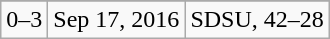<table class="wikitable">
<tr align="center">
</tr>
<tr align="center">
<td>0–3</td>
<td>Sep 17, 2016</td>
<td>SDSU, 42–28</td>
</tr>
</table>
